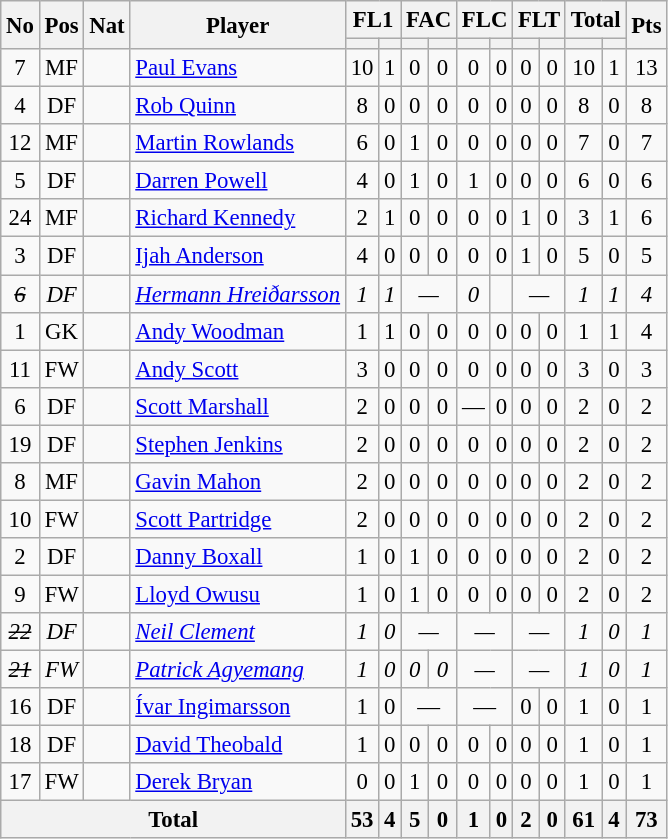<table class="wikitable" style="text-align:center; border:1px #aaa solid; font-size:95%;">
<tr>
<th rowspan="2">No</th>
<th rowspan="2">Pos</th>
<th rowspan="2">Nat</th>
<th rowspan="2">Player</th>
<th colspan="2">FL1</th>
<th colspan="2">FAC</th>
<th colspan="2">FLC</th>
<th colspan="2">FLT</th>
<th colspan="2">Total</th>
<th rowspan="2">Pts</th>
</tr>
<tr>
<th></th>
<th></th>
<th></th>
<th></th>
<th></th>
<th></th>
<th></th>
<th></th>
<th></th>
<th></th>
</tr>
<tr>
<td>7</td>
<td>MF</td>
<td></td>
<td style="text-align:left;"><a href='#'>Paul Evans</a></td>
<td>10</td>
<td>1</td>
<td>0</td>
<td>0</td>
<td>0</td>
<td>0</td>
<td>0</td>
<td>0</td>
<td>10</td>
<td>1</td>
<td>13</td>
</tr>
<tr>
<td>4</td>
<td>DF</td>
<td></td>
<td style="text-align:left;"><a href='#'>Rob Quinn</a></td>
<td>8</td>
<td>0</td>
<td>0</td>
<td>0</td>
<td>0</td>
<td>0</td>
<td>0</td>
<td>0</td>
<td>8</td>
<td>0</td>
<td>8</td>
</tr>
<tr>
<td>12</td>
<td>MF</td>
<td></td>
<td style="text-align:left;"><a href='#'>Martin Rowlands</a></td>
<td>6</td>
<td>0</td>
<td>1</td>
<td>0</td>
<td>0</td>
<td>0</td>
<td>0</td>
<td>0</td>
<td>7</td>
<td>0</td>
<td>7</td>
</tr>
<tr>
<td>5</td>
<td>DF</td>
<td></td>
<td style="text-align:left;"><a href='#'>Darren Powell</a></td>
<td>4</td>
<td>0</td>
<td>1</td>
<td>0</td>
<td>1</td>
<td>0</td>
<td>0</td>
<td>0</td>
<td>6</td>
<td>0</td>
<td>6</td>
</tr>
<tr>
<td>24</td>
<td>MF</td>
<td></td>
<td style="text-align:left;"><a href='#'>Richard Kennedy</a></td>
<td>2</td>
<td>1</td>
<td>0</td>
<td>0</td>
<td>0</td>
<td>0</td>
<td>1</td>
<td>0</td>
<td>3</td>
<td>1</td>
<td>6</td>
</tr>
<tr>
<td>3</td>
<td>DF</td>
<td></td>
<td style="text-align:left;"><a href='#'>Ijah Anderson</a></td>
<td>4</td>
<td>0</td>
<td>0</td>
<td>0</td>
<td>0</td>
<td>0</td>
<td>1</td>
<td>0</td>
<td>5</td>
<td>0</td>
<td>5</td>
</tr>
<tr>
<td><em><s>6</s></em></td>
<td><em>DF</em></td>
<td><em></em></td>
<td style="text-align:left;"><a href='#'><em>Hermann Hreiðarsson</em></a></td>
<td><em>1</em></td>
<td><em>1</em></td>
<td colspan="2"><em>—</em></td>
<td><em>0</em></td>
<td></td>
<td colspan="2"><em>—</em></td>
<td><em>1</em></td>
<td><em>1</em></td>
<td><em>4</em></td>
</tr>
<tr>
<td>1</td>
<td>GK</td>
<td></td>
<td style="text-align:left;"><a href='#'>Andy Woodman</a></td>
<td>1</td>
<td>1</td>
<td>0</td>
<td>0</td>
<td>0</td>
<td>0</td>
<td>0</td>
<td>0</td>
<td>1</td>
<td>1</td>
<td>4</td>
</tr>
<tr>
<td>11</td>
<td>FW</td>
<td></td>
<td style="text-align:left;"><a href='#'>Andy Scott</a></td>
<td>3</td>
<td>0</td>
<td>0</td>
<td>0</td>
<td>0</td>
<td>0</td>
<td>0</td>
<td>0</td>
<td>3</td>
<td>0</td>
<td>3</td>
</tr>
<tr>
<td>6</td>
<td>DF</td>
<td></td>
<td style="text-align:left;"><a href='#'>Scott Marshall</a></td>
<td>2</td>
<td>0</td>
<td>0</td>
<td>0</td>
<td>—</td>
<td>0</td>
<td>0</td>
<td>0</td>
<td>2</td>
<td>0</td>
<td>2</td>
</tr>
<tr>
<td>19</td>
<td>DF</td>
<td></td>
<td style="text-align:left;"><a href='#'>Stephen Jenkins</a></td>
<td>2</td>
<td>0</td>
<td>0</td>
<td>0</td>
<td>0</td>
<td>0</td>
<td>0</td>
<td>0</td>
<td>2</td>
<td>0</td>
<td>2</td>
</tr>
<tr>
<td>8</td>
<td>MF</td>
<td></td>
<td style="text-align:left;"><a href='#'>Gavin Mahon</a></td>
<td>2</td>
<td>0</td>
<td>0</td>
<td>0</td>
<td>0</td>
<td>0</td>
<td>0</td>
<td>0</td>
<td>2</td>
<td>0</td>
<td>2</td>
</tr>
<tr>
<td>10</td>
<td>FW</td>
<td></td>
<td style="text-align:left;"><a href='#'>Scott Partridge</a></td>
<td>2</td>
<td>0</td>
<td>0</td>
<td>0</td>
<td>0</td>
<td>0</td>
<td>0</td>
<td>0</td>
<td>2</td>
<td>0</td>
<td>2</td>
</tr>
<tr>
<td>2</td>
<td>DF</td>
<td></td>
<td style="text-align:left;"><a href='#'>Danny Boxall</a></td>
<td>1</td>
<td>0</td>
<td>1</td>
<td>0</td>
<td>0</td>
<td>0</td>
<td>0</td>
<td>0</td>
<td>2</td>
<td>0</td>
<td>2</td>
</tr>
<tr>
<td>9</td>
<td>FW</td>
<td></td>
<td style="text-align:left;"><a href='#'>Lloyd Owusu</a></td>
<td>1</td>
<td>0</td>
<td>1</td>
<td>0</td>
<td>0</td>
<td>0</td>
<td>0</td>
<td>0</td>
<td>2</td>
<td>0</td>
<td>2</td>
</tr>
<tr>
<td><em><s>22</s></em></td>
<td><em>DF</em></td>
<td><em></em></td>
<td style="text-align:left;"><em><a href='#'>Neil Clement</a></em></td>
<td><em>1</em></td>
<td><em>0</em></td>
<td colspan="2"><em>—</em></td>
<td colspan="2"><em>—</em></td>
<td colspan="2"><em>—</em></td>
<td><em>1</em></td>
<td><em>0</em></td>
<td><em>1</em></td>
</tr>
<tr>
<td><em><s>21</s></em></td>
<td><em>FW</em></td>
<td><em></em></td>
<td style="text-align:left;"><em><a href='#'>Patrick Agyemang</a></em></td>
<td><em>1</em></td>
<td><em>0</em></td>
<td><em>0</em></td>
<td><em>0</em></td>
<td colspan="2"><em>—</em></td>
<td colspan="2"><em>—</em></td>
<td><em>1</em></td>
<td><em>0</em></td>
<td><em>1</em></td>
</tr>
<tr>
<td>16</td>
<td>DF</td>
<td></td>
<td style="text-align:left;"><a href='#'>Ívar Ingimarsson</a></td>
<td>1</td>
<td>0</td>
<td colspan="2">—</td>
<td colspan="2">—</td>
<td>0</td>
<td>0</td>
<td>1</td>
<td>0</td>
<td>1</td>
</tr>
<tr>
<td>18</td>
<td>DF</td>
<td></td>
<td style="text-align:left;"><a href='#'>David Theobald</a></td>
<td>1</td>
<td>0</td>
<td>0</td>
<td>0</td>
<td>0</td>
<td>0</td>
<td>0</td>
<td>0</td>
<td>1</td>
<td>0</td>
<td>1</td>
</tr>
<tr>
<td>17</td>
<td>FW</td>
<td></td>
<td style="text-align:left;"><a href='#'>Derek Bryan</a></td>
<td>0</td>
<td>0</td>
<td>1</td>
<td>0</td>
<td>0</td>
<td>0</td>
<td>0</td>
<td>0</td>
<td>1</td>
<td>0</td>
<td>1</td>
</tr>
<tr>
<th colspan="4">Total</th>
<th>53</th>
<th>4</th>
<th>5</th>
<th>0</th>
<th>1</th>
<th>0</th>
<th>2</th>
<th>0</th>
<th>61</th>
<th>4</th>
<th>73</th>
</tr>
</table>
